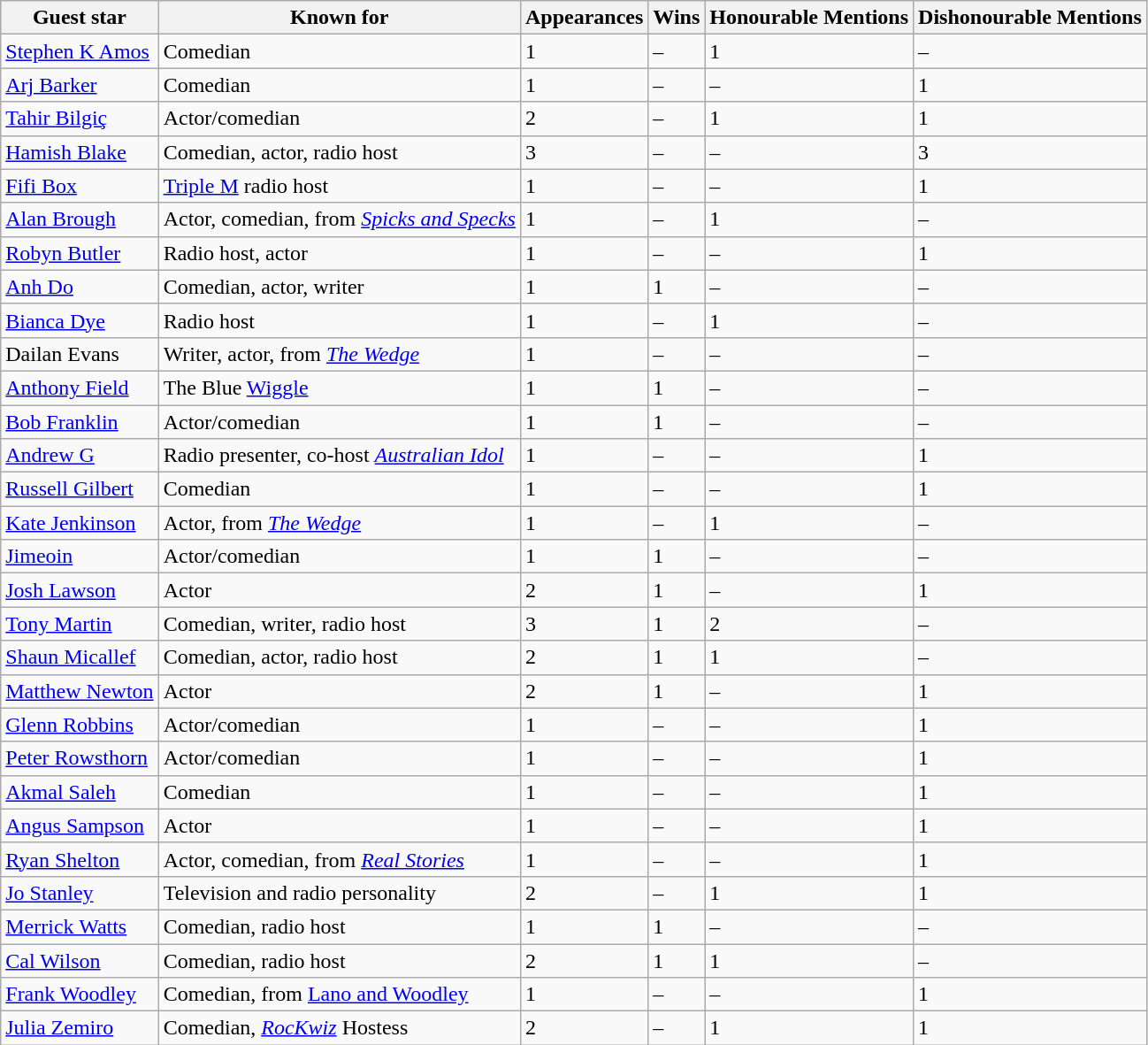<table class="wikitable">
<tr>
<th>Guest star</th>
<th>Known for</th>
<th>Appearances</th>
<th>Wins</th>
<th>Honourable Mentions</th>
<th>Dishonourable Mentions</th>
</tr>
<tr>
<td><a href='#'>Stephen K Amos</a></td>
<td>Comedian</td>
<td>1</td>
<td>–</td>
<td>1</td>
<td>–</td>
</tr>
<tr>
<td><a href='#'>Arj Barker</a></td>
<td>Comedian</td>
<td>1</td>
<td>–</td>
<td>–</td>
<td>1</td>
</tr>
<tr>
<td><a href='#'>Tahir Bilgiç</a></td>
<td>Actor/comedian</td>
<td>2</td>
<td>–</td>
<td>1</td>
<td>1</td>
</tr>
<tr>
<td><a href='#'>Hamish Blake</a></td>
<td>Comedian, actor, radio host</td>
<td>3</td>
<td>–</td>
<td>–</td>
<td>3</td>
</tr>
<tr>
<td><a href='#'>Fifi Box</a></td>
<td><a href='#'>Triple M</a> radio host</td>
<td>1</td>
<td>–</td>
<td>–</td>
<td>1</td>
</tr>
<tr>
<td><a href='#'>Alan Brough</a></td>
<td>Actor, comedian, from <em><a href='#'>Spicks and Specks</a></em></td>
<td>1</td>
<td>–</td>
<td>1</td>
<td>–</td>
</tr>
<tr>
<td><a href='#'>Robyn Butler</a></td>
<td>Radio host, actor</td>
<td>1</td>
<td>–</td>
<td>–</td>
<td>1</td>
</tr>
<tr>
<td><a href='#'>Anh Do</a></td>
<td>Comedian, actor, writer</td>
<td>1</td>
<td>1</td>
<td>–</td>
<td>–</td>
</tr>
<tr>
<td><a href='#'>Bianca Dye</a></td>
<td>Radio host</td>
<td>1</td>
<td>–</td>
<td>1</td>
<td>–</td>
</tr>
<tr>
<td>Dailan Evans</td>
<td>Writer, actor, from <em><a href='#'>The Wedge</a></em></td>
<td>1</td>
<td>–</td>
<td>–</td>
<td>–</td>
</tr>
<tr>
<td><a href='#'>Anthony Field</a></td>
<td>The Blue <a href='#'>Wiggle</a></td>
<td>1</td>
<td>1</td>
<td>–</td>
<td>–</td>
</tr>
<tr>
<td><a href='#'>Bob Franklin</a></td>
<td>Actor/comedian</td>
<td>1</td>
<td>1</td>
<td>–</td>
<td>–</td>
</tr>
<tr>
<td><a href='#'>Andrew G</a></td>
<td>Radio presenter, co-host <em><a href='#'>Australian Idol</a></em></td>
<td>1</td>
<td>–</td>
<td>–</td>
<td>1</td>
</tr>
<tr>
<td><a href='#'>Russell Gilbert</a></td>
<td>Comedian</td>
<td>1</td>
<td>–</td>
<td>–</td>
<td>1</td>
</tr>
<tr>
<td><a href='#'>Kate Jenkinson</a></td>
<td>Actor, from <em><a href='#'>The Wedge</a></em></td>
<td>1</td>
<td>–</td>
<td>1</td>
<td>–</td>
</tr>
<tr>
<td><a href='#'>Jimeoin</a></td>
<td>Actor/comedian</td>
<td>1</td>
<td>1</td>
<td>–</td>
<td>–</td>
</tr>
<tr>
<td><a href='#'>Josh Lawson</a></td>
<td>Actor</td>
<td>2</td>
<td>1</td>
<td>–</td>
<td>1</td>
</tr>
<tr>
<td><a href='#'>Tony Martin</a></td>
<td>Comedian, writer, radio host</td>
<td>3</td>
<td>1</td>
<td>2</td>
<td>–</td>
</tr>
<tr>
<td><a href='#'>Shaun Micallef</a></td>
<td>Comedian, actor, radio host</td>
<td>2</td>
<td>1</td>
<td>1</td>
<td>–</td>
</tr>
<tr>
<td><a href='#'>Matthew Newton</a></td>
<td>Actor</td>
<td>2</td>
<td>1</td>
<td>–</td>
<td>1</td>
</tr>
<tr>
<td><a href='#'>Glenn Robbins</a></td>
<td>Actor/comedian</td>
<td>1</td>
<td>–</td>
<td>–</td>
<td>1</td>
</tr>
<tr>
<td><a href='#'>Peter Rowsthorn</a></td>
<td>Actor/comedian</td>
<td>1</td>
<td>–</td>
<td>–</td>
<td>1</td>
</tr>
<tr>
<td><a href='#'>Akmal Saleh</a></td>
<td>Comedian</td>
<td>1</td>
<td>–</td>
<td>–</td>
<td>1</td>
</tr>
<tr>
<td><a href='#'>Angus Sampson</a></td>
<td>Actor</td>
<td>1</td>
<td>–</td>
<td>–</td>
<td>1</td>
</tr>
<tr>
<td><a href='#'>Ryan Shelton</a></td>
<td>Actor, comedian, from <em><a href='#'>Real Stories</a></em></td>
<td>1</td>
<td>–</td>
<td>–</td>
<td>1</td>
</tr>
<tr>
<td><a href='#'>Jo Stanley</a></td>
<td>Television and radio personality</td>
<td>2</td>
<td>–</td>
<td>1</td>
<td>1</td>
</tr>
<tr>
<td><a href='#'>Merrick Watts</a></td>
<td>Comedian, radio host</td>
<td>1</td>
<td>1</td>
<td>–</td>
<td>–</td>
</tr>
<tr>
<td><a href='#'>Cal Wilson</a></td>
<td>Comedian, radio host</td>
<td>2</td>
<td>1</td>
<td>1</td>
<td>–</td>
</tr>
<tr>
<td><a href='#'>Frank Woodley</a></td>
<td>Comedian, from <a href='#'>Lano and Woodley</a></td>
<td>1</td>
<td>–</td>
<td>–</td>
<td>1</td>
</tr>
<tr>
<td><a href='#'>Julia Zemiro</a></td>
<td>Comedian, <em><a href='#'>RocKwiz</a></em> Hostess</td>
<td>2</td>
<td>–</td>
<td>1</td>
<td>1</td>
</tr>
</table>
